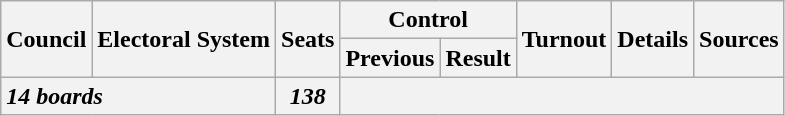<table class="wikitable" style="text-align:center">
<tr>
<th rowspan="2">Council</th>
<th rowspan="2">Electoral System</th>
<th rowspan="2">Seats</th>
<th colspan="2">Control</th>
<th rowspan="2">Turnout</th>
<th rowspan="2">Details</th>
<th rowspan="2">Sources</th>
</tr>
<tr>
<th>Previous</th>
<th>Result<br>












</th>
</tr>
<tr class="sortbottom">
<th style="text-align:left;" colspan="2"><em>14 boards</em></th>
<th><em>138</em></th>
<th colspan="5"></th>
</tr>
</table>
